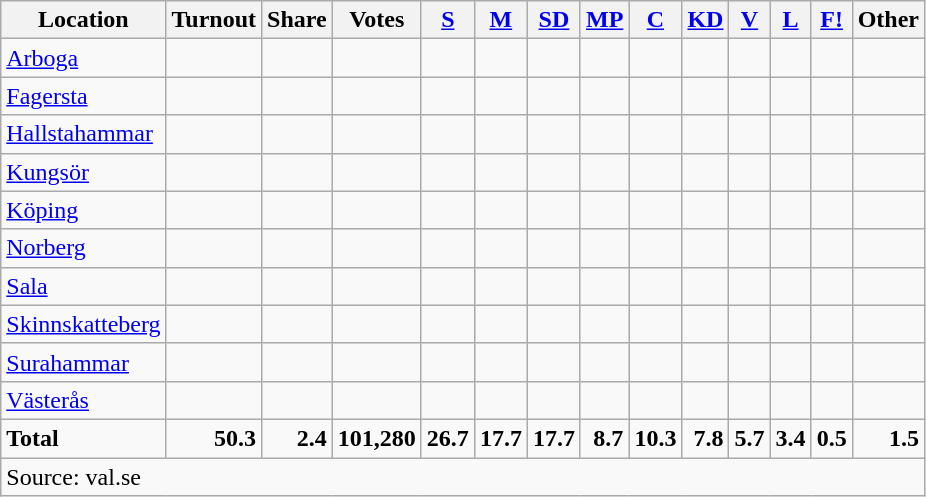<table class="wikitable sortable" style=text-align:right>
<tr>
<th>Location</th>
<th>Turnout</th>
<th>Share</th>
<th>Votes</th>
<th><a href='#'>S</a></th>
<th><a href='#'>M</a></th>
<th><a href='#'>SD</a></th>
<th><a href='#'>MP</a></th>
<th><a href='#'>C</a></th>
<th><a href='#'>KD</a></th>
<th><a href='#'>V</a></th>
<th><a href='#'>L</a></th>
<th><a href='#'>F!</a></th>
<th>Other</th>
</tr>
<tr>
<td align=left><a href='#'>Arboga</a></td>
<td></td>
<td></td>
<td></td>
<td></td>
<td></td>
<td></td>
<td></td>
<td></td>
<td></td>
<td></td>
<td></td>
<td></td>
<td></td>
</tr>
<tr>
<td align=left><a href='#'>Fagersta</a></td>
<td></td>
<td></td>
<td></td>
<td></td>
<td></td>
<td></td>
<td></td>
<td></td>
<td></td>
<td></td>
<td></td>
<td></td>
<td></td>
</tr>
<tr>
<td align=left><a href='#'>Hallstahammar</a></td>
<td></td>
<td></td>
<td></td>
<td></td>
<td></td>
<td></td>
<td></td>
<td></td>
<td></td>
<td></td>
<td></td>
<td></td>
<td></td>
</tr>
<tr>
<td align=left><a href='#'>Kungsör</a></td>
<td></td>
<td></td>
<td></td>
<td></td>
<td></td>
<td></td>
<td></td>
<td></td>
<td></td>
<td></td>
<td></td>
<td></td>
<td></td>
</tr>
<tr>
<td align=left><a href='#'>Köping</a></td>
<td></td>
<td></td>
<td></td>
<td></td>
<td></td>
<td></td>
<td></td>
<td></td>
<td></td>
<td></td>
<td></td>
<td></td>
<td></td>
</tr>
<tr>
<td align=left><a href='#'>Norberg</a></td>
<td></td>
<td></td>
<td></td>
<td></td>
<td></td>
<td></td>
<td></td>
<td></td>
<td></td>
<td></td>
<td></td>
<td></td>
<td></td>
</tr>
<tr>
<td align=left><a href='#'>Sala</a></td>
<td></td>
<td></td>
<td></td>
<td></td>
<td></td>
<td></td>
<td></td>
<td></td>
<td></td>
<td></td>
<td></td>
<td></td>
<td></td>
</tr>
<tr>
<td align=left><a href='#'>Skinnskatteberg</a></td>
<td></td>
<td></td>
<td></td>
<td></td>
<td></td>
<td></td>
<td></td>
<td></td>
<td></td>
<td></td>
<td></td>
<td></td>
<td></td>
</tr>
<tr>
<td align=left><a href='#'>Surahammar</a></td>
<td></td>
<td></td>
<td></td>
<td></td>
<td></td>
<td></td>
<td></td>
<td></td>
<td></td>
<td></td>
<td></td>
<td></td>
<td></td>
</tr>
<tr>
<td align=left><a href='#'>Västerås</a></td>
<td></td>
<td></td>
<td></td>
<td></td>
<td></td>
<td></td>
<td></td>
<td></td>
<td></td>
<td></td>
<td></td>
<td></td>
<td></td>
</tr>
<tr>
<td align=left><strong>Total</strong></td>
<td><strong>50.3</strong></td>
<td><strong>2.4</strong></td>
<td><strong>101,280</strong></td>
<td><strong>26.7</strong></td>
<td><strong>17.7</strong></td>
<td><strong>17.7</strong></td>
<td><strong>8.7</strong></td>
<td><strong>10.3</strong></td>
<td><strong>7.8</strong></td>
<td><strong>5.7</strong></td>
<td><strong>3.4</strong></td>
<td><strong>0.5</strong></td>
<td><strong>1.5</strong></td>
</tr>
<tr>
<td align=left colspan=14>Source: val.se </td>
</tr>
</table>
